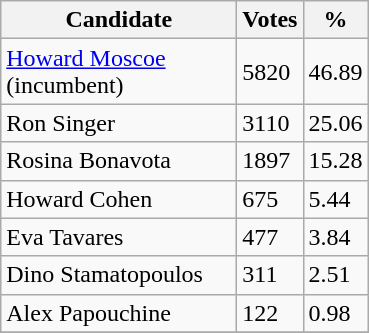<table class="wikitable">
<tr>
<th bgcolor="#DDDDFF" width="150px">Candidate</th>
<th bgcolor="#DDDDFF">Votes</th>
<th bgcolor="#DDDDFF">%</th>
</tr>
<tr>
<td><a href='#'>Howard Moscoe</a> (incumbent)</td>
<td>5820</td>
<td>46.89</td>
</tr>
<tr>
<td>Ron Singer</td>
<td>3110</td>
<td>25.06</td>
</tr>
<tr>
<td>Rosina Bonavota</td>
<td>1897</td>
<td>15.28</td>
</tr>
<tr>
<td>Howard Cohen</td>
<td>675</td>
<td>5.44</td>
</tr>
<tr>
<td>Eva Tavares</td>
<td>477</td>
<td>3.84</td>
</tr>
<tr>
<td>Dino Stamatopoulos</td>
<td>311</td>
<td>2.51</td>
</tr>
<tr>
<td>Alex Papouchine</td>
<td>122</td>
<td>0.98</td>
</tr>
<tr>
</tr>
</table>
